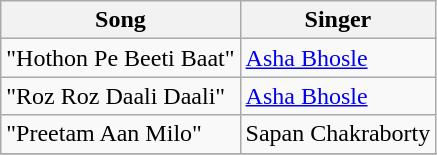<table class="wikitable">
<tr>
<th>Song</th>
<th>Singer</th>
</tr>
<tr>
<td>"Hothon Pe Beeti Baat"</td>
<td><a href='#'>Asha Bhosle</a></td>
</tr>
<tr>
<td>"Roz Roz Daali Daali"</td>
<td><a href='#'>Asha Bhosle</a></td>
</tr>
<tr>
<td>"Preetam Aan Milo"</td>
<td>Sapan Chakraborty</td>
</tr>
<tr>
</tr>
</table>
